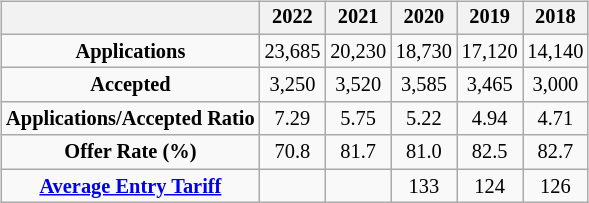<table class="floatright">
<tr>
<td><br><table class="wikitable" style="font-size:85%; text-align:center; margin-bottom: 5px">
<tr>
<th></th>
<th>2022</th>
<th>2021</th>
<th>2020</th>
<th>2019</th>
<th>2018</th>
</tr>
<tr>
<td><strong>Applications</strong></td>
<td>23,685</td>
<td>20,230</td>
<td>18,730</td>
<td>17,120</td>
<td>14,140</td>
</tr>
<tr>
<td><strong>Accepted</strong></td>
<td>3,250</td>
<td>3,520</td>
<td>3,585</td>
<td>3,465</td>
<td>3,000</td>
</tr>
<tr>
<td><strong>Applications/Accepted Ratio</strong></td>
<td>7.29</td>
<td>5.75</td>
<td>5.22</td>
<td>4.94</td>
<td>4.71</td>
</tr>
<tr>
<td><strong>Offer Rate (%)</strong></td>
<td>70.8</td>
<td>81.7</td>
<td>81.0</td>
<td>82.5</td>
<td>82.7</td>
</tr>
<tr>
<td><strong><a href='#'>Average Entry Tariff</a></strong></td>
<td></td>
<td></td>
<td>133</td>
<td>124</td>
<td>126</td>
</tr>
</table>
<table style="font-size:80%;float:left">
<tr>
<td></td>
</tr>
</table>
</td>
</tr>
</table>
